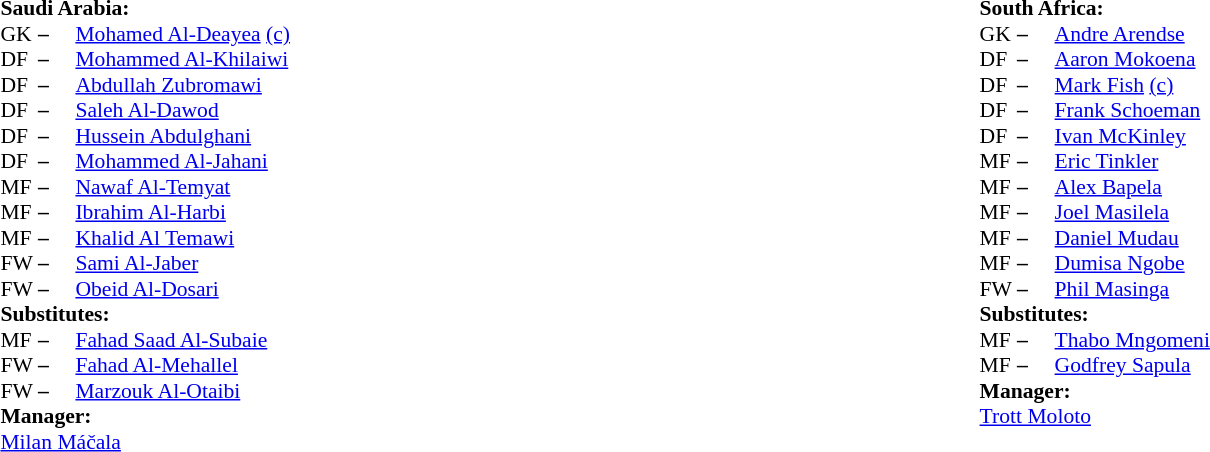<table width="100%">
<tr>
<td valign="top" width="50%"><br><table style="font-size: 90%" cellspacing="0" cellpadding="0" align=center>
<tr>
<td colspan="4"><strong>Saudi Arabia:</strong></td>
</tr>
<tr>
<th width=25></th>
<th width=25></th>
</tr>
<tr>
<td>GK</td>
<td><strong>–</strong></td>
<td><a href='#'>Mohamed Al-Deayea</a> <a href='#'>(c)</a></td>
</tr>
<tr>
<td>DF</td>
<td><strong>–</strong></td>
<td><a href='#'>Mohammed Al-Khilaiwi</a></td>
</tr>
<tr>
<td>DF</td>
<td><strong>–</strong></td>
<td><a href='#'>Abdullah Zubromawi</a></td>
</tr>
<tr>
<td>DF</td>
<td><strong>–</strong></td>
<td><a href='#'>Saleh Al-Dawod</a></td>
</tr>
<tr>
<td>DF</td>
<td><strong>–</strong></td>
<td><a href='#'>Hussein Abdulghani</a></td>
</tr>
<tr>
<td>DF</td>
<td><strong>–</strong></td>
<td><a href='#'>Mohammed Al-Jahani</a></td>
</tr>
<tr>
<td>MF</td>
<td><strong>–</strong></td>
<td><a href='#'>Nawaf Al-Temyat</a></td>
</tr>
<tr>
<td>MF</td>
<td><strong>–</strong></td>
<td><a href='#'>Ibrahim Al-Harbi</a></td>
</tr>
<tr>
<td>MF</td>
<td><strong>–</strong></td>
<td><a href='#'>Khalid Al Temawi</a></td>
<td></td>
<td></td>
</tr>
<tr>
<td>FW</td>
<td><strong>–</strong></td>
<td><a href='#'>Sami Al-Jaber</a></td>
<td></td>
<td></td>
</tr>
<tr>
<td>FW</td>
<td><strong>–</strong></td>
<td><a href='#'>Obeid Al-Dosari</a></td>
<td></td>
<td></td>
</tr>
<tr>
<td colspan=3><strong>Substitutes:</strong></td>
</tr>
<tr>
<td>MF</td>
<td><strong>–</strong></td>
<td><a href='#'>Fahad Saad Al-Subaie</a></td>
<td></td>
<td></td>
</tr>
<tr>
<td>FW</td>
<td><strong>–</strong></td>
<td><a href='#'>Fahad Al-Mehallel</a></td>
<td></td>
<td></td>
</tr>
<tr>
<td>FW</td>
<td><strong>–</strong></td>
<td><a href='#'>Marzouk Al-Otaibi</a></td>
<td></td>
<td></td>
</tr>
<tr>
<td colspan=3><strong>Manager:</strong></td>
</tr>
<tr>
<td colspan=3> <a href='#'>Milan Máčala</a></td>
</tr>
</table>
</td>
<td valign="top"></td>
<td valign="top" width="50%"><br><table style="font-size: 90%" cellspacing="0" cellpadding="0" align="center">
<tr>
<td colspan="4"><strong>South Africa:</strong></td>
</tr>
<tr>
<th width=25></th>
<th width=25></th>
</tr>
<tr>
<td>GK</td>
<td><strong>–</strong></td>
<td><a href='#'>Andre Arendse</a></td>
</tr>
<tr>
<td>DF</td>
<td><strong>–</strong></td>
<td><a href='#'>Aaron Mokoena</a></td>
</tr>
<tr>
<td>DF</td>
<td><strong>–</strong></td>
<td><a href='#'>Mark Fish</a> <a href='#'>(c)</a></td>
</tr>
<tr>
<td>DF</td>
<td><strong>–</strong></td>
<td><a href='#'>Frank Schoeman</a></td>
</tr>
<tr>
<td>DF</td>
<td><strong>–</strong></td>
<td><a href='#'>Ivan McKinley</a></td>
</tr>
<tr>
<td>MF</td>
<td><strong>–</strong></td>
<td><a href='#'>Eric Tinkler</a></td>
</tr>
<tr>
<td>MF</td>
<td><strong>–</strong></td>
<td><a href='#'>Alex Bapela</a></td>
</tr>
<tr>
<td>MF</td>
<td><strong>–</strong></td>
<td><a href='#'>Joel Masilela</a></td>
<td></td>
<td></td>
</tr>
<tr>
<td>MF</td>
<td><strong>–</strong></td>
<td><a href='#'>Daniel Mudau</a></td>
</tr>
<tr>
<td>MF</td>
<td><strong>–</strong></td>
<td><a href='#'>Dumisa Ngobe</a></td>
<td></td>
<td></td>
</tr>
<tr>
<td>FW</td>
<td><strong>–</strong></td>
<td><a href='#'>Phil Masinga</a></td>
</tr>
<tr>
<td colspan=3><strong>Substitutes:</strong></td>
</tr>
<tr>
<td>MF</td>
<td><strong>–</strong></td>
<td><a href='#'>Thabo Mngomeni</a></td>
<td></td>
<td></td>
</tr>
<tr>
<td>MF</td>
<td><strong>–</strong></td>
<td><a href='#'>Godfrey Sapula</a></td>
<td></td>
<td></td>
</tr>
<tr>
<td colspan=3><strong>Manager:</strong></td>
</tr>
<tr>
<td colspan=3><a href='#'>Trott Moloto</a></td>
</tr>
</table>
</td>
</tr>
</table>
